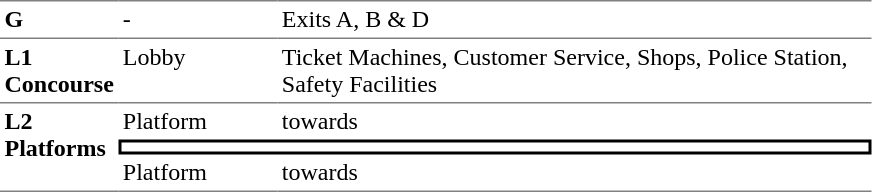<table border=0 cellspacing=0 cellpadding=3>
<tr>
<td style="border-top:solid 1px gray;" width=50 valign=top><strong>G</strong></td>
<td style="border-top:solid 1px gray;" width=100 valign=top>-</td>
<td style="border-top:solid 1px gray;" width=390 valign=top>Exits A, B & D</td>
</tr>
<tr>
<td style="border-bottom:solid 1px gray; border-top:solid 1px gray;" valign=top><strong>L1<br>Concourse</strong></td>
<td style="border-bottom:solid 1px gray; border-top:solid 1px gray;" valign=top>Lobby</td>
<td style="border-bottom:solid 1px gray; border-top:solid 1px gray;" valign=top>Ticket Machines, Customer Service, Shops, Police Station, Safety Facilities</td>
</tr>
<tr>
<td style="border-bottom:solid 1px gray;" rowspan=3 valign=top><strong>L2<br>Platforms</strong></td>
<td>Platform </td>
<td>  towards  </td>
</tr>
<tr>
<td style="border-right:solid 2px black;border-left:solid 2px black;border-top:solid 2px black;border-bottom:solid 2px black;text-align:center;" colspan=2></td>
</tr>
<tr>
<td style="border-bottom:solid 1px gray;">Platform </td>
<td style="border-bottom:solid 1px gray;"> towards   </td>
</tr>
</table>
